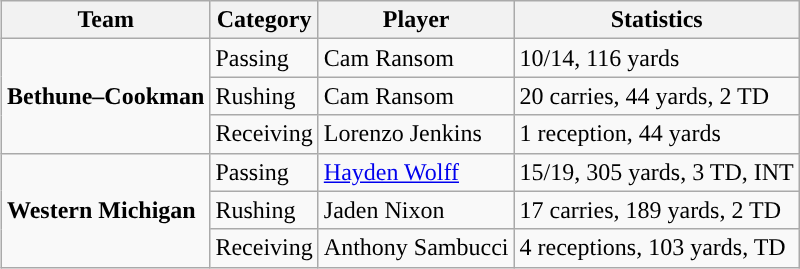<table class="wikitable" style="float: right;">
<tr>
<th>Team</th>
<th>Category</th>
<th>Player</th>
<th>Statistics</th>
</tr>
<tr>
<td rowspan=3><strong>Bethune–Cookman</strong></td>
<td>Passing</td>
<td>Cam Ransom</td>
<td>10/14, 116 yards</td>
</tr>
<tr>
<td>Rushing</td>
<td>Cam Ransom</td>
<td>20 carries, 44 yards, 2 TD</td>
</tr>
<tr>
<td>Receiving</td>
<td>Lorenzo Jenkins</td>
<td>1 reception, 44 yards</td>
</tr>
<tr>
<td rowspan=3><strong>Western Michigan</strong></td>
<td>Passing</td>
<td><a href='#'>Hayden Wolff</a></td>
<td>15/19, 305 yards, 3 TD, INT</td>
</tr>
<tr>
<td>Rushing</td>
<td>Jaden Nixon</td>
<td>17 carries, 189 yards, 2 TD</td>
</tr>
<tr>
<td>Receiving</td>
<td>Anthony Sambucci</td>
<td>4 receptions, 103 yards, TD</td>
</tr>
</table>
